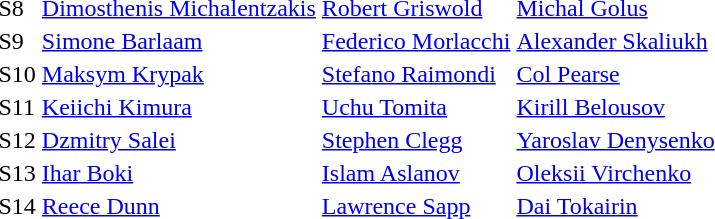<table>
<tr>
<td>S8</td>
<td><a href='#'>Dimosthenis Michalentzakis</a><br></td>
<td><a href='#'>Robert Griswold</a><br></td>
<td><a href='#'>Michal Golus</a><br></td>
</tr>
<tr>
<td>S9</td>
<td><a href='#'>Simone Barlaam</a><br></td>
<td><a href='#'>Federico Morlacchi</a><br></td>
<td><a href='#'>Alexander Skaliukh</a><br></td>
</tr>
<tr>
<td>S10</td>
<td><a href='#'>Maksym Krypak</a><br></td>
<td><a href='#'>Stefano Raimondi</a><br></td>
<td><a href='#'>Col Pearse</a><br></td>
</tr>
<tr>
<td>S11</td>
<td><a href='#'>Keiichi Kimura</a><br></td>
<td><a href='#'>Uchu Tomita</a><br></td>
<td><a href='#'>Kirill Belousov</a><br></td>
</tr>
<tr>
<td>S12</td>
<td><a href='#'>Dzmitry Salei</a><br></td>
<td><a href='#'>Stephen Clegg</a><br></td>
<td><a href='#'>Yaroslav Denysenko</a><br></td>
</tr>
<tr>
<td>S13</td>
<td><a href='#'>Ihar Boki</a><br></td>
<td><a href='#'>Islam Aslanov</a><br></td>
<td><a href='#'>Oleksii Virchenko</a><br></td>
</tr>
<tr>
<td>S14</td>
<td><a href='#'>Reece Dunn</a><br></td>
<td><a href='#'>Lawrence Sapp</a><br></td>
<td><a href='#'>Dai Tokairin</a><br></td>
</tr>
</table>
